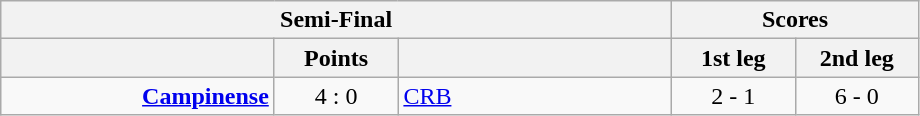<table class="wikitable" style="text-align:center;">
<tr>
<th colspan=3>Semi-Final</th>
<th colspan=3>Scores</th>
</tr>
<tr>
<th width="175"></th>
<th width="75">Points</th>
<th width="175"></th>
<th width="75">1st leg</th>
<th width="75">2nd leg</th>
</tr>
<tr>
<td align=right><strong><a href='#'>Campinense</a></strong></td>
<td>4 : 0</td>
<td align=left><a href='#'>CRB</a></td>
<td>2 - 1</td>
<td>6 - 0</td>
</tr>
</table>
